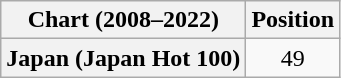<table class="wikitable plainrowheaders" style="text-align:center">
<tr>
<th scope="col">Chart (2008–2022)</th>
<th scope="col">Position</th>
</tr>
<tr>
<th scope="row">Japan (Japan Hot 100)</th>
<td>49</td>
</tr>
</table>
